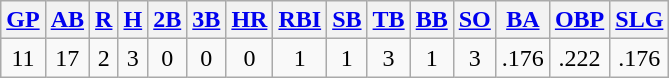<table class="wikitable">
<tr>
<th><a href='#'>GP</a></th>
<th><a href='#'>AB</a></th>
<th><a href='#'>R</a></th>
<th><a href='#'>H</a></th>
<th><a href='#'>2B</a></th>
<th><a href='#'>3B</a></th>
<th><a href='#'>HR</a></th>
<th><a href='#'>RBI</a></th>
<th><a href='#'>SB</a></th>
<th><a href='#'>TB</a></th>
<th><a href='#'>BB</a></th>
<th><a href='#'>SO</a></th>
<th><a href='#'>BA</a></th>
<th><a href='#'>OBP</a></th>
<th><a href='#'>SLG</a></th>
</tr>
<tr align=center>
<td>11</td>
<td>17</td>
<td>2</td>
<td>3</td>
<td>0</td>
<td>0</td>
<td>0</td>
<td>1</td>
<td>1</td>
<td>3</td>
<td>1</td>
<td>3</td>
<td>.176</td>
<td>.222</td>
<td>.176</td>
</tr>
</table>
